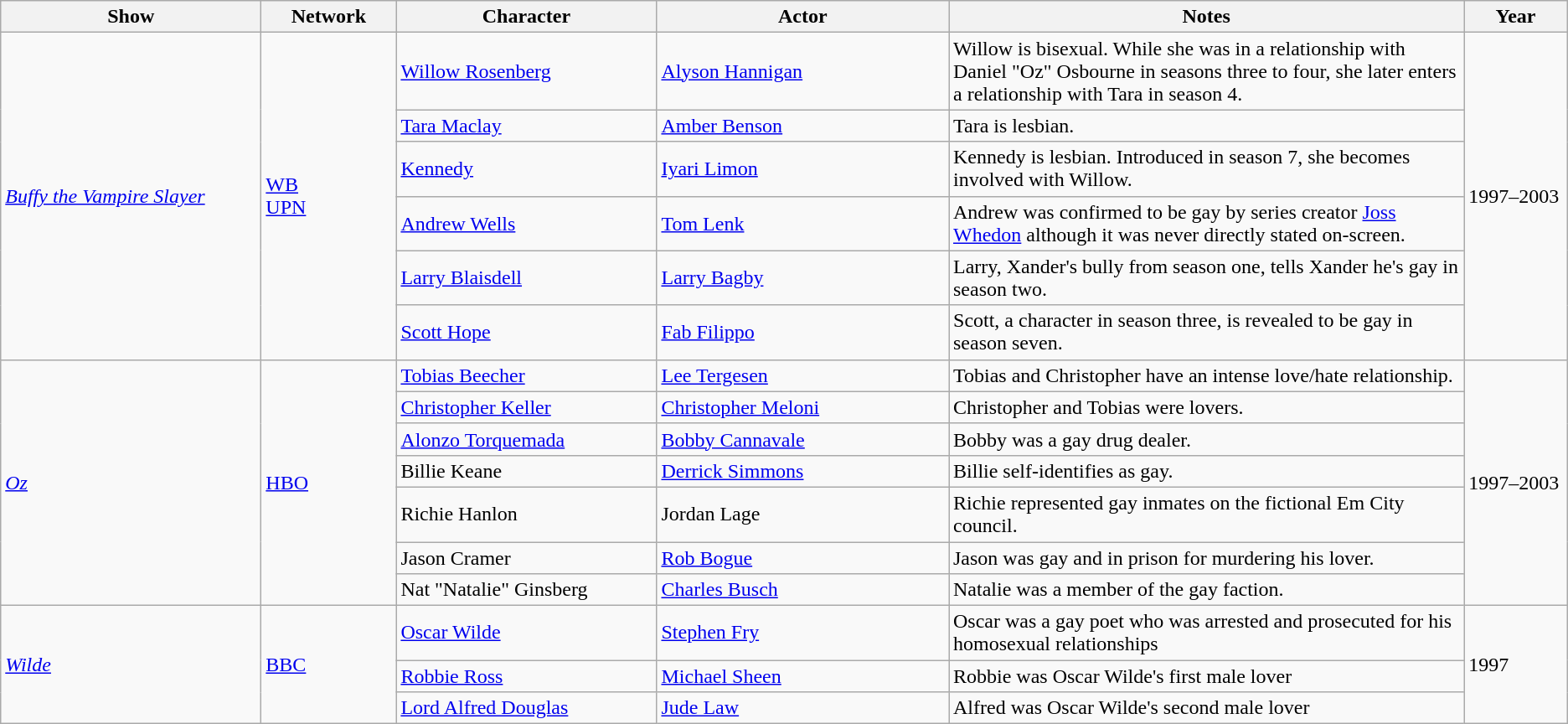<table class="sortable wikitable" style="margins:auto; width=100%;">
<tr>
<th style="width:200px;">Show</th>
<th style="width:100px;">Network</th>
<th style="width:200px;">Character</th>
<th style="width:225px;">Actor</th>
<th>Notes</th>
<th style="width:75px;">Year</th>
</tr>
<tr>
<td rowspan="6"><em><a href='#'>Buffy the Vampire Slayer</a></em></td>
<td rowspan="6"><a href='#'>WB</a> <br> <a href='#'>UPN</a></td>
<td><a href='#'>Willow Rosenberg</a></td>
<td><a href='#'>Alyson Hannigan</a></td>
<td>Willow is bisexual. While she was in a relationship with Daniel "Oz" Osbourne in seasons three to four, she later enters a relationship with Tara in season 4.</td>
<td rowspan="6">1997–2003</td>
</tr>
<tr>
<td><a href='#'>Tara Maclay</a></td>
<td><a href='#'>Amber Benson</a></td>
<td>Tara is lesbian.</td>
</tr>
<tr>
<td><a href='#'>Kennedy</a></td>
<td><a href='#'>Iyari Limon</a></td>
<td>Kennedy is lesbian. Introduced in season 7, she becomes involved with Willow.</td>
</tr>
<tr>
<td><a href='#'>Andrew Wells</a></td>
<td><a href='#'>Tom Lenk</a></td>
<td>Andrew was confirmed to be gay by series creator <a href='#'>Joss Whedon</a> although it was never directly stated on-screen.</td>
</tr>
<tr>
<td><a href='#'>Larry Blaisdell</a></td>
<td><a href='#'>Larry Bagby</a></td>
<td>Larry, Xander's bully from season one, tells Xander he's gay in season two.</td>
</tr>
<tr>
<td><a href='#'>Scott Hope</a></td>
<td><a href='#'>Fab Filippo</a></td>
<td>Scott, a character in season three, is revealed to be gay in season seven.</td>
</tr>
<tr>
<td rowspan="7"><em><a href='#'>Oz</a></em></td>
<td rowspan="7"><a href='#'>HBO</a></td>
<td><a href='#'>Tobias Beecher</a></td>
<td><a href='#'>Lee Tergesen</a></td>
<td>Tobias and Christopher have an intense love/hate relationship.</td>
<td rowspan="7">1997–2003</td>
</tr>
<tr>
<td><a href='#'>Christopher Keller</a></td>
<td><a href='#'>Christopher Meloni</a></td>
<td>Christopher and Tobias were lovers.</td>
</tr>
<tr>
<td><a href='#'>Alonzo Torquemada</a></td>
<td><a href='#'>Bobby Cannavale</a></td>
<td>Bobby was a gay drug dealer.</td>
</tr>
<tr>
<td>Billie Keane</td>
<td><a href='#'>Derrick Simmons</a></td>
<td>Billie self-identifies as gay.</td>
</tr>
<tr>
<td>Richie Hanlon</td>
<td>Jordan Lage</td>
<td>Richie represented gay inmates on the fictional Em City council.</td>
</tr>
<tr>
<td>Jason Cramer</td>
<td><a href='#'>Rob Bogue</a></td>
<td>Jason was gay and in prison for murdering his lover.</td>
</tr>
<tr>
<td>Nat "Natalie" Ginsberg</td>
<td><a href='#'>Charles Busch</a></td>
<td>Natalie was a member of the gay faction.</td>
</tr>
<tr>
<td rowspan="3"><em><a href='#'>Wilde</a></em></td>
<td rowspan="3"><a href='#'>BBC</a></td>
<td><a href='#'>Oscar Wilde</a></td>
<td><a href='#'>Stephen Fry</a></td>
<td>Oscar was a gay poet who was arrested and prosecuted for his homosexual relationships</td>
<td rowspan="3">1997</td>
</tr>
<tr>
<td><a href='#'>Robbie Ross</a></td>
<td><a href='#'>Michael Sheen</a></td>
<td>Robbie was Oscar Wilde's first male lover</td>
</tr>
<tr>
<td><a href='#'>Lord Alfred Douglas</a></td>
<td><a href='#'>Jude Law</a></td>
<td>Alfred was Oscar Wilde's second male lover</td>
</tr>
</table>
